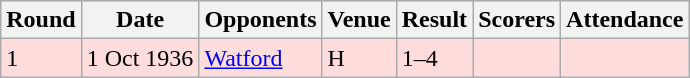<table class="wikitable">
<tr>
<th>Round</th>
<th>Date</th>
<th>Opponents</th>
<th>Venue</th>
<th>Result</th>
<th>Scorers</th>
<th>Attendance</th>
</tr>
<tr bgcolor="#ffdddd">
<td>1</td>
<td>1 Oct 1936</td>
<td><a href='#'>Watford</a></td>
<td>H</td>
<td>1–4</td>
<td></td>
<td></td>
</tr>
</table>
